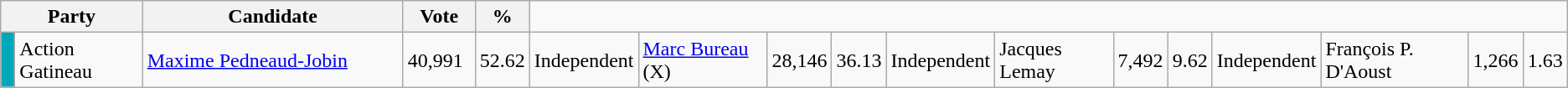<table class="wikitable">
<tr>
<th width="100px" colspan="2">Party</th>
<th width="200px">Candidate</th>
<th width="50px">Vote</th>
<th width="30px">%</th>
</tr>
<tr>
<td bgcolor=#00a7ba> </td>
<td>Action Gatineau</td>
<td><a href='#'>Maxime Pedneaud-Jobin</a></td>
<td>40,991</td>
<td>52.62<br></td>
<td>Independent</td>
<td><a href='#'>Marc Bureau</a> (X)</td>
<td>28,146</td>
<td>36.13<br></td>
<td>Independent</td>
<td>Jacques Lemay</td>
<td>7,492</td>
<td>9.62<br></td>
<td>Independent</td>
<td>François P. D'Aoust</td>
<td>1,266</td>
<td>1.63</td>
</tr>
</table>
